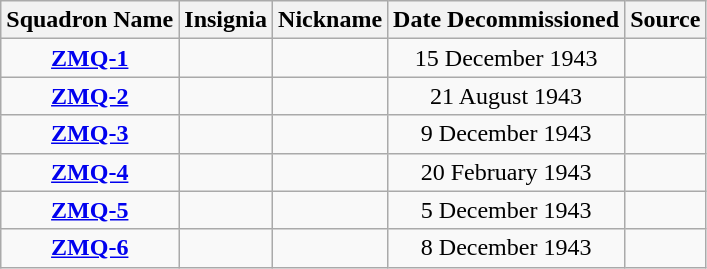<table class="wikitable" style="text-align:center;">
<tr>
<th>Squadron Name</th>
<th>Insignia</th>
<th>Nickname</th>
<th>Date Decommissioned</th>
<th>Source</th>
</tr>
<tr>
<td><strong><a href='#'>ZMQ-1</a></strong></td>
<td></td>
<td></td>
<td>15 December 1943</td>
<td></td>
</tr>
<tr>
<td><strong><a href='#'>ZMQ-2</a></strong></td>
<td></td>
<td></td>
<td>21 August 1943</td>
<td></td>
</tr>
<tr>
<td><strong><a href='#'>ZMQ-3</a></strong></td>
<td></td>
<td></td>
<td>9 December 1943</td>
<td></td>
</tr>
<tr>
<td><strong><a href='#'>ZMQ-4</a></strong></td>
<td></td>
<td></td>
<td>20 February 1943</td>
<td></td>
</tr>
<tr>
<td><strong><a href='#'>ZMQ-5</a></strong></td>
<td></td>
<td></td>
<td>5 December 1943</td>
<td></td>
</tr>
<tr>
<td><strong><a href='#'>ZMQ-6</a></strong></td>
<td></td>
<td></td>
<td>8 December 1943</td>
<td></td>
</tr>
</table>
